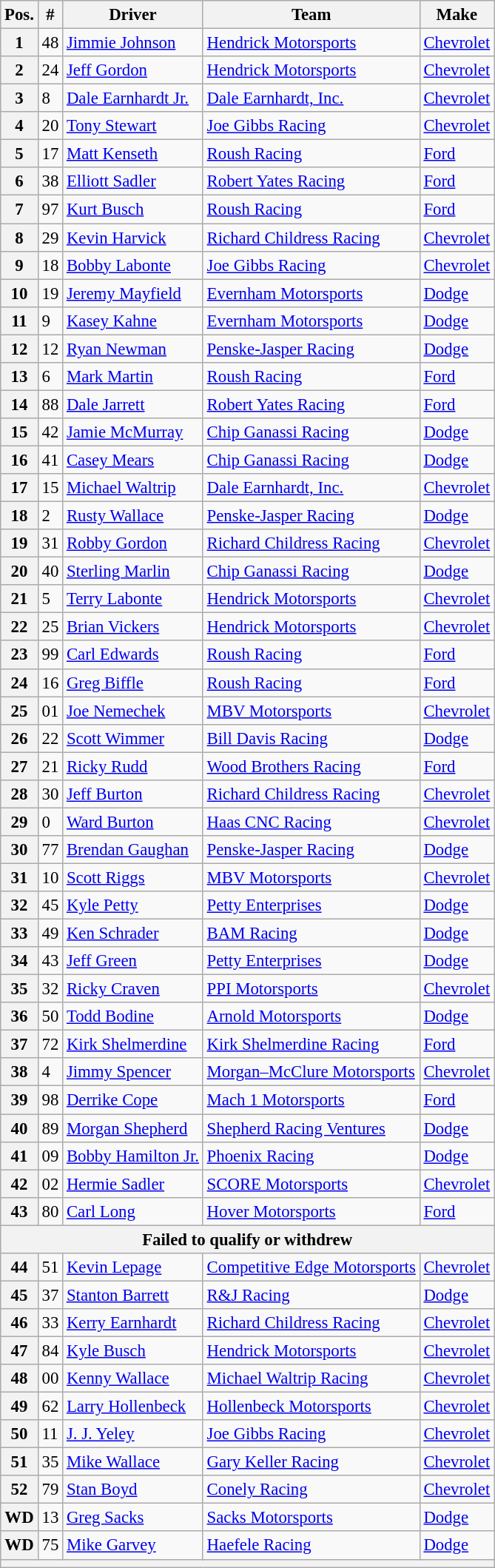<table class="wikitable" style="font-size:95%">
<tr>
<th>Pos.</th>
<th>#</th>
<th>Driver</th>
<th>Team</th>
<th>Make</th>
</tr>
<tr>
<th>1</th>
<td>48</td>
<td><a href='#'>Jimmie Johnson</a></td>
<td><a href='#'>Hendrick Motorsports</a></td>
<td><a href='#'>Chevrolet</a></td>
</tr>
<tr>
<th>2</th>
<td>24</td>
<td><a href='#'>Jeff Gordon</a></td>
<td><a href='#'>Hendrick Motorsports</a></td>
<td><a href='#'>Chevrolet</a></td>
</tr>
<tr>
<th>3</th>
<td>8</td>
<td><a href='#'>Dale Earnhardt Jr.</a></td>
<td><a href='#'>Dale Earnhardt, Inc.</a></td>
<td><a href='#'>Chevrolet</a></td>
</tr>
<tr>
<th>4</th>
<td>20</td>
<td><a href='#'>Tony Stewart</a></td>
<td><a href='#'>Joe Gibbs Racing</a></td>
<td><a href='#'>Chevrolet</a></td>
</tr>
<tr>
<th>5</th>
<td>17</td>
<td><a href='#'>Matt Kenseth</a></td>
<td><a href='#'>Roush Racing</a></td>
<td><a href='#'>Ford</a></td>
</tr>
<tr>
<th>6</th>
<td>38</td>
<td><a href='#'>Elliott Sadler</a></td>
<td><a href='#'>Robert Yates Racing</a></td>
<td><a href='#'>Ford</a></td>
</tr>
<tr>
<th>7</th>
<td>97</td>
<td><a href='#'>Kurt Busch</a></td>
<td><a href='#'>Roush Racing</a></td>
<td><a href='#'>Ford</a></td>
</tr>
<tr>
<th>8</th>
<td>29</td>
<td><a href='#'>Kevin Harvick</a></td>
<td><a href='#'>Richard Childress Racing</a></td>
<td><a href='#'>Chevrolet</a></td>
</tr>
<tr>
<th>9</th>
<td>18</td>
<td><a href='#'>Bobby Labonte</a></td>
<td><a href='#'>Joe Gibbs Racing</a></td>
<td><a href='#'>Chevrolet</a></td>
</tr>
<tr>
<th>10</th>
<td>19</td>
<td><a href='#'>Jeremy Mayfield</a></td>
<td><a href='#'>Evernham Motorsports</a></td>
<td><a href='#'>Dodge</a></td>
</tr>
<tr>
<th>11</th>
<td>9</td>
<td><a href='#'>Kasey Kahne</a></td>
<td><a href='#'>Evernham Motorsports</a></td>
<td><a href='#'>Dodge</a></td>
</tr>
<tr>
<th>12</th>
<td>12</td>
<td><a href='#'>Ryan Newman</a></td>
<td><a href='#'>Penske-Jasper Racing</a></td>
<td><a href='#'>Dodge</a></td>
</tr>
<tr>
<th>13</th>
<td>6</td>
<td><a href='#'>Mark Martin</a></td>
<td><a href='#'>Roush Racing</a></td>
<td><a href='#'>Ford</a></td>
</tr>
<tr>
<th>14</th>
<td>88</td>
<td><a href='#'>Dale Jarrett</a></td>
<td><a href='#'>Robert Yates Racing</a></td>
<td><a href='#'>Ford</a></td>
</tr>
<tr>
<th>15</th>
<td>42</td>
<td><a href='#'>Jamie McMurray</a></td>
<td><a href='#'>Chip Ganassi Racing</a></td>
<td><a href='#'>Dodge</a></td>
</tr>
<tr>
<th>16</th>
<td>41</td>
<td><a href='#'>Casey Mears</a></td>
<td><a href='#'>Chip Ganassi Racing</a></td>
<td><a href='#'>Dodge</a></td>
</tr>
<tr>
<th>17</th>
<td>15</td>
<td><a href='#'>Michael Waltrip</a></td>
<td><a href='#'>Dale Earnhardt, Inc.</a></td>
<td><a href='#'>Chevrolet</a></td>
</tr>
<tr>
<th>18</th>
<td>2</td>
<td><a href='#'>Rusty Wallace</a></td>
<td><a href='#'>Penske-Jasper Racing</a></td>
<td><a href='#'>Dodge</a></td>
</tr>
<tr>
<th>19</th>
<td>31</td>
<td><a href='#'>Robby Gordon</a></td>
<td><a href='#'>Richard Childress Racing</a></td>
<td><a href='#'>Chevrolet</a></td>
</tr>
<tr>
<th>20</th>
<td>40</td>
<td><a href='#'>Sterling Marlin</a></td>
<td><a href='#'>Chip Ganassi Racing</a></td>
<td><a href='#'>Dodge</a></td>
</tr>
<tr>
<th>21</th>
<td>5</td>
<td><a href='#'>Terry Labonte</a></td>
<td><a href='#'>Hendrick Motorsports</a></td>
<td><a href='#'>Chevrolet</a></td>
</tr>
<tr>
<th>22</th>
<td>25</td>
<td><a href='#'>Brian Vickers</a></td>
<td><a href='#'>Hendrick Motorsports</a></td>
<td><a href='#'>Chevrolet</a></td>
</tr>
<tr>
<th>23</th>
<td>99</td>
<td><a href='#'>Carl Edwards</a></td>
<td><a href='#'>Roush Racing</a></td>
<td><a href='#'>Ford</a></td>
</tr>
<tr>
<th>24</th>
<td>16</td>
<td><a href='#'>Greg Biffle</a></td>
<td><a href='#'>Roush Racing</a></td>
<td><a href='#'>Ford</a></td>
</tr>
<tr>
<th>25</th>
<td>01</td>
<td><a href='#'>Joe Nemechek</a></td>
<td><a href='#'>MBV Motorsports</a></td>
<td><a href='#'>Chevrolet</a></td>
</tr>
<tr>
<th>26</th>
<td>22</td>
<td><a href='#'>Scott Wimmer</a></td>
<td><a href='#'>Bill Davis Racing</a></td>
<td><a href='#'>Dodge</a></td>
</tr>
<tr>
<th>27</th>
<td>21</td>
<td><a href='#'>Ricky Rudd</a></td>
<td><a href='#'>Wood Brothers Racing</a></td>
<td><a href='#'>Ford</a></td>
</tr>
<tr>
<th>28</th>
<td>30</td>
<td><a href='#'>Jeff Burton</a></td>
<td><a href='#'>Richard Childress Racing</a></td>
<td><a href='#'>Chevrolet</a></td>
</tr>
<tr>
<th>29</th>
<td>0</td>
<td><a href='#'>Ward Burton</a></td>
<td><a href='#'>Haas CNC Racing</a></td>
<td><a href='#'>Chevrolet</a></td>
</tr>
<tr>
<th>30</th>
<td>77</td>
<td><a href='#'>Brendan Gaughan</a></td>
<td><a href='#'>Penske-Jasper Racing</a></td>
<td><a href='#'>Dodge</a></td>
</tr>
<tr>
<th>31</th>
<td>10</td>
<td><a href='#'>Scott Riggs</a></td>
<td><a href='#'>MBV Motorsports</a></td>
<td><a href='#'>Chevrolet</a></td>
</tr>
<tr>
<th>32</th>
<td>45</td>
<td><a href='#'>Kyle Petty</a></td>
<td><a href='#'>Petty Enterprises</a></td>
<td><a href='#'>Dodge</a></td>
</tr>
<tr>
<th>33</th>
<td>49</td>
<td><a href='#'>Ken Schrader</a></td>
<td><a href='#'>BAM Racing</a></td>
<td><a href='#'>Dodge</a></td>
</tr>
<tr>
<th>34</th>
<td>43</td>
<td><a href='#'>Jeff Green</a></td>
<td><a href='#'>Petty Enterprises</a></td>
<td><a href='#'>Dodge</a></td>
</tr>
<tr>
<th>35</th>
<td>32</td>
<td><a href='#'>Ricky Craven</a></td>
<td><a href='#'>PPI Motorsports</a></td>
<td><a href='#'>Chevrolet</a></td>
</tr>
<tr>
<th>36</th>
<td>50</td>
<td><a href='#'>Todd Bodine</a></td>
<td><a href='#'>Arnold Motorsports</a></td>
<td><a href='#'>Dodge</a></td>
</tr>
<tr>
<th>37</th>
<td>72</td>
<td><a href='#'>Kirk Shelmerdine</a></td>
<td><a href='#'>Kirk Shelmerdine Racing</a></td>
<td><a href='#'>Ford</a></td>
</tr>
<tr>
<th>38</th>
<td>4</td>
<td><a href='#'>Jimmy Spencer</a></td>
<td><a href='#'>Morgan–McClure Motorsports</a></td>
<td><a href='#'>Chevrolet</a></td>
</tr>
<tr>
<th>39</th>
<td>98</td>
<td><a href='#'>Derrike Cope</a></td>
<td><a href='#'>Mach 1 Motorsports</a></td>
<td><a href='#'>Ford</a></td>
</tr>
<tr>
<th>40</th>
<td>89</td>
<td><a href='#'>Morgan Shepherd</a></td>
<td><a href='#'>Shepherd Racing Ventures</a></td>
<td><a href='#'>Dodge</a></td>
</tr>
<tr>
<th>41</th>
<td>09</td>
<td><a href='#'>Bobby Hamilton Jr.</a></td>
<td><a href='#'>Phoenix Racing</a></td>
<td><a href='#'>Dodge</a></td>
</tr>
<tr>
<th>42</th>
<td>02</td>
<td><a href='#'>Hermie Sadler</a></td>
<td><a href='#'>SCORE Motorsports</a></td>
<td><a href='#'>Chevrolet</a></td>
</tr>
<tr>
<th>43</th>
<td>80</td>
<td><a href='#'>Carl Long</a></td>
<td><a href='#'>Hover Motorsports</a></td>
<td><a href='#'>Ford</a></td>
</tr>
<tr>
<th colspan="5">Failed to qualify or withdrew</th>
</tr>
<tr>
<th>44</th>
<td>51</td>
<td><a href='#'>Kevin Lepage</a></td>
<td><a href='#'>Competitive Edge Motorsports</a></td>
<td><a href='#'>Chevrolet</a></td>
</tr>
<tr>
<th>45</th>
<td>37</td>
<td><a href='#'>Stanton Barrett</a></td>
<td><a href='#'>R&J Racing</a></td>
<td><a href='#'>Dodge</a></td>
</tr>
<tr>
<th>46</th>
<td>33</td>
<td><a href='#'>Kerry Earnhardt</a></td>
<td><a href='#'>Richard Childress Racing</a></td>
<td><a href='#'>Chevrolet</a></td>
</tr>
<tr>
<th>47</th>
<td>84</td>
<td><a href='#'>Kyle Busch</a></td>
<td><a href='#'>Hendrick Motorsports</a></td>
<td><a href='#'>Chevrolet</a></td>
</tr>
<tr>
<th>48</th>
<td>00</td>
<td><a href='#'>Kenny Wallace</a></td>
<td><a href='#'>Michael Waltrip Racing</a></td>
<td><a href='#'>Chevrolet</a></td>
</tr>
<tr>
<th>49</th>
<td>62</td>
<td><a href='#'>Larry Hollenbeck</a></td>
<td><a href='#'>Hollenbeck Motorsports</a></td>
<td><a href='#'>Chevrolet</a></td>
</tr>
<tr>
<th>50</th>
<td>11</td>
<td><a href='#'>J. J. Yeley</a></td>
<td><a href='#'>Joe Gibbs Racing</a></td>
<td><a href='#'>Chevrolet</a></td>
</tr>
<tr>
<th>51</th>
<td>35</td>
<td><a href='#'>Mike Wallace</a></td>
<td><a href='#'>Gary Keller Racing</a></td>
<td><a href='#'>Chevrolet</a></td>
</tr>
<tr>
<th>52</th>
<td>79</td>
<td><a href='#'>Stan Boyd</a></td>
<td><a href='#'>Conely Racing</a></td>
<td><a href='#'>Chevrolet</a></td>
</tr>
<tr>
<th>WD</th>
<td>13</td>
<td><a href='#'>Greg Sacks</a></td>
<td><a href='#'>Sacks Motorsports</a></td>
<td><a href='#'>Dodge</a></td>
</tr>
<tr>
<th>WD</th>
<td>75</td>
<td><a href='#'>Mike Garvey</a></td>
<td><a href='#'>Haefele Racing</a></td>
<td><a href='#'>Dodge</a></td>
</tr>
<tr>
<th colspan="5"></th>
</tr>
</table>
